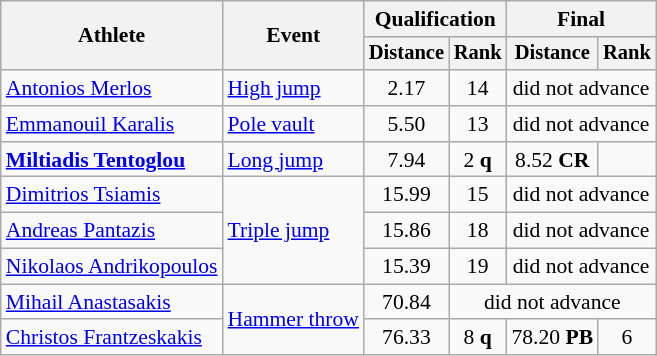<table class="wikitable" style="font-size:90%">
<tr>
<th rowspan=2>Athlete</th>
<th rowspan=2>Event</th>
<th colspan=2>Qualification</th>
<th colspan=2>Final</th>
</tr>
<tr style="font-size:95%">
<th>Distance</th>
<th>Rank</th>
<th>Distance</th>
<th>Rank</th>
</tr>
<tr align=center>
<td align=left><a href='#'>Antonios Merlos</a></td>
<td style="text-align:left;"><a href='#'>High jump</a></td>
<td>2.17</td>
<td>14</td>
<td colspan=4>did not advance</td>
</tr>
<tr align=center>
<td align=left><a href='#'>Emmanouil Karalis</a></td>
<td style="text-align:left;"><a href='#'>Pole vault</a></td>
<td>5.50</td>
<td>13</td>
<td colspan=4>did not advance</td>
</tr>
<tr align=center>
<td align=left><strong><a href='#'>Miltiadis Tentoglou</a></strong></td>
<td style="text-align:left;"><a href='#'>Long jump</a></td>
<td>7.94</td>
<td>2 <strong>q</strong></td>
<td>8.52 <strong>CR</strong></td>
<td></td>
</tr>
<tr align=center>
<td align=left><a href='#'>Dimitrios Tsiamis</a></td>
<td style="text-align:left;" rowspan=3><a href='#'>Triple jump</a></td>
<td>15.99</td>
<td>15</td>
<td colspan=4>did not advance</td>
</tr>
<tr align=center>
<td align=left><a href='#'>Andreas Pantazis</a></td>
<td>15.86</td>
<td>18</td>
<td colspan=4>did not advance</td>
</tr>
<tr align=center>
<td align=left><a href='#'>Nikolaos Andrikopoulos</a></td>
<td>15.39</td>
<td>19</td>
<td colspan=4>did not advance</td>
</tr>
<tr align=center>
<td align=left><a href='#'>Mihail Anastasakis</a></td>
<td style="text-align:left;" rowspan=2><a href='#'>Hammer throw</a></td>
<td>70.84</td>
<td colspan=4>did not advance</td>
</tr>
<tr align=center>
<td align=left><a href='#'>Christos Frantzeskakis</a></td>
<td>76.33</td>
<td>8 <strong>q</strong></td>
<td>78.20 <strong>PB</strong></td>
<td>6</td>
</tr>
</table>
